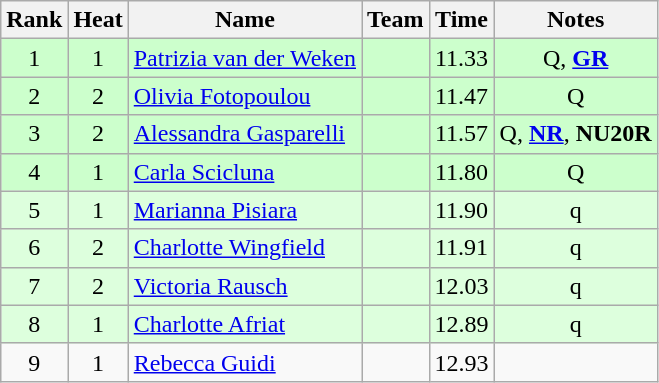<table class="wikitable sortable" style="text-align:center">
<tr>
<th>Rank</th>
<th>Heat</th>
<th>Name</th>
<th>Team</th>
<th>Time</th>
<th>Notes</th>
</tr>
<tr bgcolor=ccffcc>
<td>1</td>
<td>1</td>
<td align="left"><a href='#'>Patrizia van der Weken</a></td>
<td align=left></td>
<td>11.33</td>
<td>Q, <strong><a href='#'>GR</a></strong></td>
</tr>
<tr bgcolor=ccffcc>
<td>2</td>
<td>2</td>
<td align="left"><a href='#'>Olivia Fotopoulou</a></td>
<td align=left></td>
<td>11.47</td>
<td>Q</td>
</tr>
<tr bgcolor=ccffcc>
<td>3</td>
<td>2</td>
<td align="left"><a href='#'>Alessandra Gasparelli</a></td>
<td align=left></td>
<td>11.57</td>
<td>Q, <strong><a href='#'>NR</a></strong>, <strong>NU20R</strong></td>
</tr>
<tr bgcolor=ccffcc>
<td>4</td>
<td>1</td>
<td align="left"><a href='#'>Carla Scicluna</a></td>
<td align=left></td>
<td>11.80</td>
<td>Q</td>
</tr>
<tr bgcolor=ddffdd>
<td>5</td>
<td>1</td>
<td align="left"><a href='#'>Marianna Pisiara</a></td>
<td align=left></td>
<td>11.90</td>
<td>q</td>
</tr>
<tr bgcolor=ddffdd>
<td>6</td>
<td>2</td>
<td align="left"><a href='#'>Charlotte Wingfield</a></td>
<td align=left></td>
<td>11.91</td>
<td>q</td>
</tr>
<tr bgcolor=ddffdd>
<td>7</td>
<td>2</td>
<td align="left"><a href='#'>Victoria Rausch</a></td>
<td align=left></td>
<td>12.03</td>
<td>q</td>
</tr>
<tr bgcolor=ddffdd>
<td>8</td>
<td>1</td>
<td align="left"><a href='#'>Charlotte Afriat</a></td>
<td align=left></td>
<td>12.89</td>
<td>q</td>
</tr>
<tr>
<td>9</td>
<td>1</td>
<td align="left"><a href='#'>Rebecca Guidi</a></td>
<td align=left></td>
<td>12.93</td>
<td></td>
</tr>
</table>
